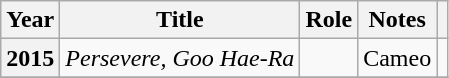<table class="wikitable plainrowheaders sortable">
<tr>
<th scope="col">Year</th>
<th scope="col">Title</th>
<th scope="col">Role</th>
<th scope="col">Notes</th>
<th scope="col" class="unsortable"></th>
</tr>
<tr>
<th scope="row">2015</th>
<td><em>Persevere, Goo Hae-Ra</em></td>
<td></td>
<td>Cameo</td>
<td></td>
</tr>
<tr>
</tr>
</table>
